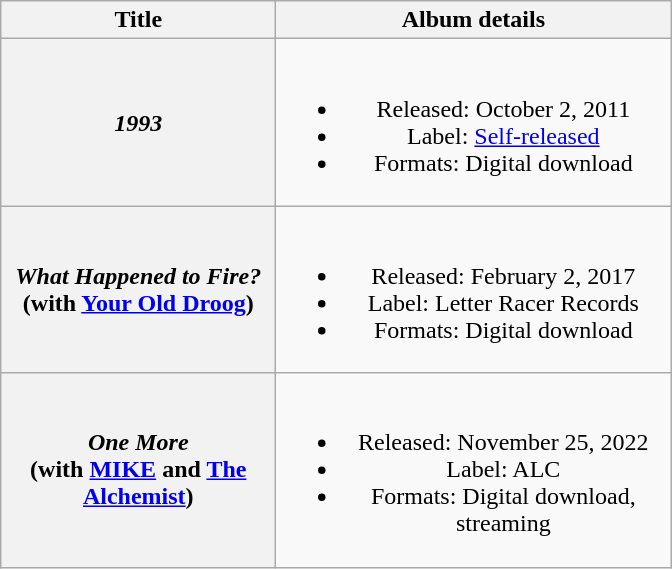<table class="wikitable plainrowheaders" style="text-align:center;">
<tr>
<th scope="col" style="width:11em;">Title</th>
<th scope="col" style="width:16em;">Album details</th>
</tr>
<tr>
<th scope="row"><em>1993</em></th>
<td><br><ul><li>Released: October 2, 2011</li><li>Label: <a href='#'>Self-released</a></li><li>Formats: Digital download</li></ul></td>
</tr>
<tr>
<th scope="row"><em>What Happened to Fire?</em><br><span>(with <a href='#'>Your Old Droog</a>)</span></th>
<td><br><ul><li>Released: February 2, 2017</li><li>Label: Letter Racer Records</li><li>Formats: Digital download</li></ul></td>
</tr>
<tr>
<th scope="row"><em>One More</em><br><span>(with <a href='#'>MIKE</a> and <a href='#'>The Alchemist</a>)</span></th>
<td><br><ul><li>Released: November 25, 2022</li><li>Label: ALC</li><li>Formats: Digital download, streaming</li></ul></td>
</tr>
</table>
